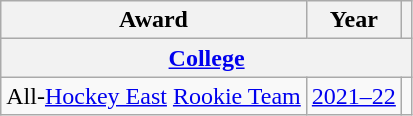<table class="wikitable">
<tr>
<th>Award</th>
<th>Year</th>
<th></th>
</tr>
<tr>
<th colspan="3"><a href='#'>College</a></th>
</tr>
<tr>
<td>All-<a href='#'>Hockey East</a> <a href='#'>Rookie Team</a></td>
<td><a href='#'>2021–22</a></td>
</tr>
</table>
